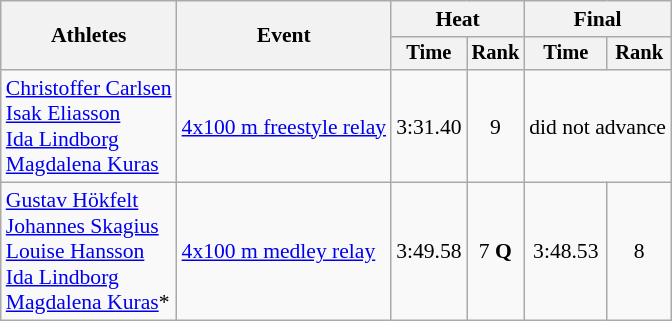<table class=wikitable style="font-size:90%">
<tr>
<th rowspan="2">Athletes</th>
<th rowspan="2">Event</th>
<th colspan="2">Heat</th>
<th colspan="2">Final</th>
</tr>
<tr style="font-size:95%">
<th>Time</th>
<th>Rank</th>
<th>Time</th>
<th>Rank</th>
</tr>
<tr align=center>
<td align=left><a href='#'>Christoffer Carlsen</a><br><a href='#'>Isak Eliasson</a><br><a href='#'>Ida Lindborg</a><br><a href='#'>Magdalena Kuras</a></td>
<td align=left><a href='#'>4x100 m freestyle relay</a></td>
<td>3:31.40</td>
<td>9</td>
<td colspan=2>did not advance</td>
</tr>
<tr align=center>
<td align=left><a href='#'>Gustav Hökfelt</a><br><a href='#'>Johannes Skagius</a><br><a href='#'>Louise Hansson</a><br><a href='#'>Ida Lindborg</a><br><a href='#'>Magdalena Kuras</a>*</td>
<td align=left><a href='#'>4x100 m medley relay</a></td>
<td>3:49.58</td>
<td>7 <strong>Q</strong></td>
<td>3:48.53</td>
<td>8</td>
</tr>
</table>
